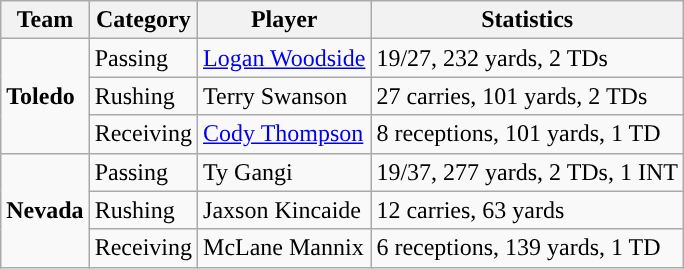<table class="wikitable" style="float: left;">
<tr>
<th>Team</th>
<th>Category</th>
<th>Player</th>
<th>Statistics</th>
</tr>
<tr>
<td rowspan=3><strong>Toledo</strong></td>
<td>Passing</td>
<td><a href='#'>Logan Woodside</a></td>
<td>19/27, 232 yards, 2 TDs</td>
</tr>
<tr>
<td>Rushing</td>
<td>Terry Swanson</td>
<td>27 carries, 101 yards, 2 TDs</td>
</tr>
<tr>
<td>Receiving</td>
<td><a href='#'>Cody Thompson</a></td>
<td>8 receptions, 101 yards, 1 TD</td>
</tr>
<tr>
<td rowspan=3><strong>Nevada</strong></td>
<td>Passing</td>
<td>Ty Gangi</td>
<td>19/37, 277 yards, 2 TDs, 1 INT</td>
</tr>
<tr>
<td>Rushing</td>
<td>Jaxson Kincaide</td>
<td>12 carries, 63 yards</td>
</tr>
<tr>
<td>Receiving</td>
<td>McLane Mannix</td>
<td>6 receptions, 139 yards, 1 TD</td>
</tr>
</table>
